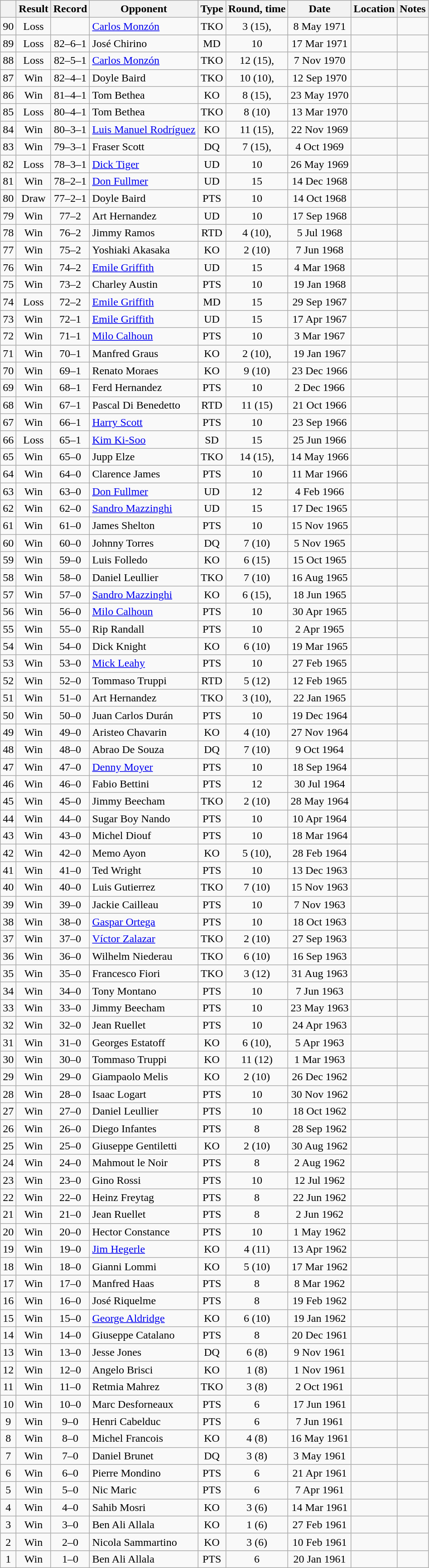<table class="wikitable" style="text-align:center">
<tr>
<th></th>
<th>Result</th>
<th>Record</th>
<th>Opponent</th>
<th>Type</th>
<th>Round, time</th>
<th>Date</th>
<th>Location</th>
<th>Notes</th>
</tr>
<tr>
<td>90</td>
<td>Loss</td>
<td></td>
<td style="text-align:left;"><a href='#'>Carlos Monzón</a></td>
<td>TKO</td>
<td>3 (15), </td>
<td>8 May 1971</td>
<td style="text-align:left;"></td>
<td style="text-align:left;"></td>
</tr>
<tr>
<td>89</td>
<td>Loss</td>
<td>82–6–1</td>
<td style="text-align:left;">José Chirino</td>
<td>MD</td>
<td>10</td>
<td>17 Mar 1971</td>
<td style="text-align:left;"></td>
<td></td>
</tr>
<tr>
<td>88</td>
<td>Loss</td>
<td>82–5–1</td>
<td style="text-align:left;"><a href='#'>Carlos Monzón</a></td>
<td>TKO</td>
<td>12 (15), </td>
<td>7 Nov 1970</td>
<td style="text-align:left;"></td>
<td style="text-align:left;"></td>
</tr>
<tr>
<td>87</td>
<td>Win</td>
<td>82–4–1</td>
<td style="text-align:left;">Doyle Baird</td>
<td>TKO</td>
<td>10 (10), </td>
<td>12 Sep 1970</td>
<td style="text-align:left;"></td>
<td></td>
</tr>
<tr>
<td>86</td>
<td>Win</td>
<td>81–4–1</td>
<td style="text-align:left;">Tom Bethea</td>
<td>KO</td>
<td>8 (15), </td>
<td>23 May 1970</td>
<td style="text-align:left;"></td>
<td style="text-align:left;"></td>
</tr>
<tr>
<td>85</td>
<td>Loss</td>
<td>80–4–1</td>
<td style="text-align:left;">Tom Bethea</td>
<td>TKO</td>
<td>8 (10)</td>
<td>13 Mar 1970</td>
<td style="text-align:left;"></td>
<td></td>
</tr>
<tr>
<td>84</td>
<td>Win</td>
<td>80–3–1</td>
<td style="text-align:left;"><a href='#'>Luis Manuel Rodríguez</a></td>
<td>KO</td>
<td>11 (15), </td>
<td>22 Nov 1969</td>
<td style="text-align:left;"></td>
<td style="text-align:left;"></td>
</tr>
<tr>
<td>83</td>
<td>Win</td>
<td>79–3–1</td>
<td style="text-align:left;">Fraser Scott</td>
<td>DQ</td>
<td>7 (15), </td>
<td>4 Oct 1969</td>
<td style="text-align:left;"></td>
<td style="text-align:left;"></td>
</tr>
<tr>
<td>82</td>
<td>Loss</td>
<td>78–3–1</td>
<td style="text-align:left;"><a href='#'>Dick Tiger</a></td>
<td>UD</td>
<td>10</td>
<td>26 May 1969</td>
<td style="text-align:left;"></td>
<td></td>
</tr>
<tr>
<td>81</td>
<td>Win</td>
<td>78–2–1</td>
<td style="text-align:left;"><a href='#'>Don Fullmer</a></td>
<td>UD</td>
<td>15</td>
<td>14 Dec 1968</td>
<td style="text-align:left;"></td>
<td style="text-align:left;"></td>
</tr>
<tr>
<td>80</td>
<td>Draw</td>
<td>77–2–1</td>
<td style="text-align:left;">Doyle Baird</td>
<td>PTS</td>
<td>10</td>
<td>14 Oct 1968</td>
<td style="text-align:left;"></td>
<td></td>
</tr>
<tr>
<td>79</td>
<td>Win</td>
<td>77–2</td>
<td style="text-align:left;">Art Hernandez</td>
<td>UD</td>
<td>10</td>
<td>17 Sep 1968</td>
<td style="text-align:left;"></td>
<td></td>
</tr>
<tr>
<td>78</td>
<td>Win</td>
<td>76–2</td>
<td style="text-align:left;">Jimmy Ramos</td>
<td>RTD</td>
<td>4 (10), </td>
<td>5 Jul 1968</td>
<td style="text-align:left;"></td>
<td></td>
</tr>
<tr>
<td>77</td>
<td>Win</td>
<td>75–2</td>
<td style="text-align:left;">Yoshiaki Akasaka</td>
<td>KO</td>
<td>2 (10)</td>
<td>7 Jun 1968</td>
<td style="text-align:left;"></td>
<td></td>
</tr>
<tr>
<td>76</td>
<td>Win</td>
<td>74–2</td>
<td style="text-align:left;"><a href='#'>Emile Griffith</a></td>
<td>UD</td>
<td>15</td>
<td>4 Mar 1968</td>
<td style="text-align:left;"></td>
<td style="text-align:left;"></td>
</tr>
<tr>
<td>75</td>
<td>Win</td>
<td>73–2</td>
<td style="text-align:left;">Charley Austin</td>
<td>PTS</td>
<td>10</td>
<td>19 Jan 1968</td>
<td style="text-align:left;"></td>
<td></td>
</tr>
<tr>
<td>74</td>
<td>Loss</td>
<td>72–2</td>
<td style="text-align:left;"><a href='#'>Emile Griffith</a></td>
<td>MD</td>
<td>15</td>
<td>29 Sep 1967</td>
<td style="text-align:left;"></td>
<td style="text-align:left;"></td>
</tr>
<tr>
<td>73</td>
<td>Win</td>
<td>72–1</td>
<td style="text-align:left;"><a href='#'>Emile Griffith</a></td>
<td>UD</td>
<td>15</td>
<td>17 Apr 1967</td>
<td style="text-align:left;"></td>
<td style="text-align:left;"></td>
</tr>
<tr>
<td>72</td>
<td>Win</td>
<td>71–1</td>
<td style="text-align:left;"><a href='#'>Milo Calhoun</a></td>
<td>PTS</td>
<td>10</td>
<td>3 Mar 1967</td>
<td style="text-align:left;"></td>
<td></td>
</tr>
<tr>
<td>71</td>
<td>Win</td>
<td>70–1</td>
<td style="text-align:left;">Manfred Graus</td>
<td>KO</td>
<td>2 (10), </td>
<td>19 Jan 1967</td>
<td style="text-align:left;"></td>
<td></td>
</tr>
<tr>
<td>70</td>
<td>Win</td>
<td>69–1</td>
<td style="text-align:left;">Renato Moraes</td>
<td>KO</td>
<td>9 (10)</td>
<td>23 Dec 1966</td>
<td style="text-align:left;"></td>
<td></td>
</tr>
<tr>
<td>69</td>
<td>Win</td>
<td>68–1</td>
<td style="text-align:left;">Ferd Hernandez</td>
<td>PTS</td>
<td>10</td>
<td>2 Dec 1966</td>
<td style="text-align:left;"></td>
<td></td>
</tr>
<tr>
<td>68</td>
<td>Win</td>
<td>67–1</td>
<td style="text-align:left;">Pascal Di Benedetto</td>
<td>RTD</td>
<td>11 (15)</td>
<td>21 Oct 1966</td>
<td style="text-align:left;"></td>
<td style="text-align:left;"></td>
</tr>
<tr>
<td>67</td>
<td>Win</td>
<td>66–1</td>
<td style="text-align:left;"><a href='#'>Harry Scott</a></td>
<td>PTS</td>
<td>10</td>
<td>23 Sep 1966</td>
<td style="text-align:left;"></td>
<td></td>
</tr>
<tr>
<td>66</td>
<td>Loss</td>
<td>65–1</td>
<td style="text-align:left;"><a href='#'>Kim Ki-Soo</a></td>
<td>SD</td>
<td>15</td>
<td>25 Jun 1966</td>
<td style="text-align:left;"></td>
<td style="text-align:left;"></td>
</tr>
<tr>
<td>65</td>
<td>Win</td>
<td>65–0</td>
<td style="text-align:left;">Jupp Elze</td>
<td>TKO</td>
<td>14 (15), </td>
<td>14 May 1966</td>
<td style="text-align:left;"></td>
<td style="text-align:left;"></td>
</tr>
<tr>
<td>64</td>
<td>Win</td>
<td>64–0</td>
<td style="text-align:left;">Clarence James</td>
<td>PTS</td>
<td>10</td>
<td>11 Mar 1966</td>
<td style="text-align:left;"></td>
<td></td>
</tr>
<tr>
<td>63</td>
<td>Win</td>
<td>63–0</td>
<td style="text-align:left;"><a href='#'>Don Fullmer</a></td>
<td>UD</td>
<td>12</td>
<td>4 Feb 1966</td>
<td style="text-align:left;"></td>
<td></td>
</tr>
<tr>
<td>62</td>
<td>Win</td>
<td>62–0</td>
<td style="text-align:left;"><a href='#'>Sandro Mazzinghi</a></td>
<td>UD</td>
<td>15</td>
<td>17 Dec 1965</td>
<td style="text-align:left;"></td>
<td style="text-align:left;"></td>
</tr>
<tr>
<td>61</td>
<td>Win</td>
<td>61–0</td>
<td style="text-align:left;">James Shelton</td>
<td>PTS</td>
<td>10</td>
<td>15 Nov 1965</td>
<td style="text-align:left;"></td>
<td></td>
</tr>
<tr>
<td>60</td>
<td>Win</td>
<td>60–0</td>
<td style="text-align:left;">Johnny Torres</td>
<td>DQ</td>
<td>7 (10)</td>
<td>5 Nov 1965</td>
<td style="text-align:left;"></td>
<td></td>
</tr>
<tr>
<td>59</td>
<td>Win</td>
<td>59–0</td>
<td style="text-align:left;">Luis Folledo</td>
<td>KO</td>
<td>6 (15)</td>
<td>15 Oct 1965</td>
<td style="text-align:left;"></td>
<td style="text-align:left;"></td>
</tr>
<tr>
<td>58</td>
<td>Win</td>
<td>58–0</td>
<td style="text-align:left;">Daniel Leullier</td>
<td>TKO</td>
<td>7 (10)</td>
<td>16 Aug 1965</td>
<td style="text-align:left;"></td>
<td></td>
</tr>
<tr>
<td>57</td>
<td>Win</td>
<td>57–0</td>
<td style="text-align:left;"><a href='#'>Sandro Mazzinghi</a></td>
<td>KO</td>
<td>6 (15), </td>
<td>18 Jun 1965</td>
<td style="text-align:left;"></td>
<td style="text-align:left;"></td>
</tr>
<tr>
<td>56</td>
<td>Win</td>
<td>56–0</td>
<td style="text-align:left;"><a href='#'>Milo Calhoun</a></td>
<td>PTS</td>
<td>10</td>
<td>30 Apr 1965</td>
<td style="text-align:left;"></td>
<td></td>
</tr>
<tr>
<td>55</td>
<td>Win</td>
<td>55–0</td>
<td style="text-align:left;">Rip Randall</td>
<td>PTS</td>
<td>10</td>
<td>2 Apr 1965</td>
<td style="text-align:left;"></td>
<td></td>
</tr>
<tr>
<td>54</td>
<td>Win</td>
<td>54–0</td>
<td style="text-align:left;">Dick Knight</td>
<td>KO</td>
<td>6 (10)</td>
<td>19 Mar 1965</td>
<td style="text-align:left;"></td>
<td></td>
</tr>
<tr>
<td>53</td>
<td>Win</td>
<td>53–0</td>
<td style="text-align:left;"><a href='#'>Mick Leahy</a></td>
<td>PTS</td>
<td>10</td>
<td>27 Feb 1965</td>
<td style="text-align:left;"></td>
<td></td>
</tr>
<tr>
<td>52</td>
<td>Win</td>
<td>52–0</td>
<td style="text-align:left;">Tommaso Truppi</td>
<td>RTD</td>
<td>5 (12)</td>
<td>12 Feb 1965</td>
<td style="text-align:left;"></td>
<td style="text-align:left;"></td>
</tr>
<tr>
<td>51</td>
<td>Win</td>
<td>51–0</td>
<td style="text-align:left;">Art Hernandez</td>
<td>TKO</td>
<td>3 (10), </td>
<td>22 Jan 1965</td>
<td style="text-align:left;"></td>
<td></td>
</tr>
<tr>
<td>50</td>
<td>Win</td>
<td>50–0</td>
<td style="text-align:left;">Juan Carlos Durán</td>
<td>PTS</td>
<td>10</td>
<td>19 Dec 1964</td>
<td style="text-align:left;"></td>
<td></td>
</tr>
<tr>
<td>49</td>
<td>Win</td>
<td>49–0</td>
<td style="text-align:left;">Aristeo Chavarin</td>
<td>KO</td>
<td>4 (10)</td>
<td>27 Nov 1964</td>
<td style="text-align:left;"></td>
<td></td>
</tr>
<tr>
<td>48</td>
<td>Win</td>
<td>48–0</td>
<td style="text-align:left;">Abrao De Souza</td>
<td>DQ</td>
<td>7 (10)</td>
<td>9 Oct 1964</td>
<td style="text-align:left;"></td>
<td></td>
</tr>
<tr>
<td>47</td>
<td>Win</td>
<td>47–0</td>
<td style="text-align:left;"><a href='#'>Denny Moyer</a></td>
<td>PTS</td>
<td>10</td>
<td>18 Sep 1964</td>
<td style="text-align:left;"></td>
<td></td>
</tr>
<tr>
<td>46</td>
<td>Win</td>
<td>46–0</td>
<td style="text-align:left;">Fabio Bettini</td>
<td>PTS</td>
<td>12</td>
<td>30 Jul 1964</td>
<td style="text-align:left;"></td>
<td style="text-align:left;"></td>
</tr>
<tr>
<td>45</td>
<td>Win</td>
<td>45–0</td>
<td style="text-align:left;">Jimmy Beecham</td>
<td>TKO</td>
<td>2 (10)</td>
<td>28 May 1964</td>
<td style="text-align:left;"></td>
<td></td>
</tr>
<tr>
<td>44</td>
<td>Win</td>
<td>44–0</td>
<td style="text-align:left;">Sugar Boy Nando</td>
<td>PTS</td>
<td>10</td>
<td>10 Apr 1964</td>
<td style="text-align:left;"></td>
<td></td>
</tr>
<tr>
<td>43</td>
<td>Win</td>
<td>43–0</td>
<td style="text-align:left;">Michel Diouf</td>
<td>PTS</td>
<td>10</td>
<td>18 Mar 1964</td>
<td style="text-align:left;"></td>
<td></td>
</tr>
<tr>
<td>42</td>
<td>Win</td>
<td>42–0</td>
<td style="text-align:left;">Memo Ayon</td>
<td>KO</td>
<td>5 (10), </td>
<td>28 Feb 1964</td>
<td style="text-align:left;"></td>
<td></td>
</tr>
<tr>
<td>41</td>
<td>Win</td>
<td>41–0</td>
<td style="text-align:left;">Ted Wright</td>
<td>PTS</td>
<td>10</td>
<td>13 Dec 1963</td>
<td style="text-align:left;"></td>
<td></td>
</tr>
<tr>
<td>40</td>
<td>Win</td>
<td>40–0</td>
<td style="text-align:left;">Luis Gutierrez</td>
<td>TKO</td>
<td>7 (10)</td>
<td>15 Nov 1963</td>
<td style="text-align:left;"></td>
<td></td>
</tr>
<tr>
<td>39</td>
<td>Win</td>
<td>39–0</td>
<td style="text-align:left;">Jackie Cailleau</td>
<td>PTS</td>
<td>10</td>
<td>7 Nov 1963</td>
<td style="text-align:left;"></td>
<td></td>
</tr>
<tr>
<td>38</td>
<td>Win</td>
<td>38–0</td>
<td style="text-align:left;"><a href='#'>Gaspar Ortega</a></td>
<td>PTS</td>
<td>10</td>
<td>18 Oct 1963</td>
<td style="text-align:left;"></td>
<td></td>
</tr>
<tr>
<td>37</td>
<td>Win</td>
<td>37–0</td>
<td style="text-align:left;"><a href='#'>Víctor Zalazar</a></td>
<td>TKO</td>
<td>2 (10)</td>
<td>27 Sep 1963</td>
<td style="text-align:left;"></td>
<td></td>
</tr>
<tr>
<td>36</td>
<td>Win</td>
<td>36–0</td>
<td style="text-align:left;">Wilhelm Niederau</td>
<td>TKO</td>
<td>6 (10)</td>
<td>16 Sep 1963</td>
<td style="text-align:left;"></td>
<td></td>
</tr>
<tr>
<td>35</td>
<td>Win</td>
<td>35–0</td>
<td style="text-align:left;">Francesco Fiori</td>
<td>TKO</td>
<td>3 (12)</td>
<td>31 Aug 1963</td>
<td style="text-align:left;"></td>
<td style="text-align:left;"></td>
</tr>
<tr>
<td>34</td>
<td>Win</td>
<td>34–0</td>
<td style="text-align:left;">Tony Montano</td>
<td>PTS</td>
<td>10</td>
<td>7 Jun 1963</td>
<td style="text-align:left;"></td>
<td></td>
</tr>
<tr>
<td>33</td>
<td>Win</td>
<td>33–0</td>
<td style="text-align:left;">Jimmy Beecham</td>
<td>PTS</td>
<td>10</td>
<td>23 May 1963</td>
<td style="text-align:left;"></td>
<td></td>
</tr>
<tr>
<td>32</td>
<td>Win</td>
<td>32–0</td>
<td style="text-align:left;">Jean Ruellet</td>
<td>PTS</td>
<td>10</td>
<td>24 Apr 1963</td>
<td style="text-align:left;"></td>
<td></td>
</tr>
<tr>
<td>31</td>
<td>Win</td>
<td>31–0</td>
<td style="text-align:left;">Georges Estatoff</td>
<td>KO</td>
<td>6 (10), </td>
<td>5 Apr 1963</td>
<td style="text-align:left;"></td>
<td></td>
</tr>
<tr>
<td>30</td>
<td>Win</td>
<td>30–0</td>
<td style="text-align:left;">Tommaso Truppi</td>
<td>KO</td>
<td>11 (12)</td>
<td>1 Mar 1963</td>
<td style="text-align:left;"></td>
<td style="text-align:left;"></td>
</tr>
<tr>
<td>29</td>
<td>Win</td>
<td>29–0</td>
<td style="text-align:left;">Giampaolo Melis</td>
<td>KO</td>
<td>2 (10)</td>
<td>26 Dec 1962</td>
<td style="text-align:left;"></td>
<td></td>
</tr>
<tr>
<td>28</td>
<td>Win</td>
<td>28–0</td>
<td style="text-align:left;">Isaac Logart</td>
<td>PTS</td>
<td>10</td>
<td>30 Nov 1962</td>
<td style="text-align:left;"></td>
<td></td>
</tr>
<tr>
<td>27</td>
<td>Win</td>
<td>27–0</td>
<td style="text-align:left;">Daniel Leullier</td>
<td>PTS</td>
<td>10</td>
<td>18 Oct 1962</td>
<td style="text-align:left;"></td>
<td></td>
</tr>
<tr>
<td>26</td>
<td>Win</td>
<td>26–0</td>
<td style="text-align:left;">Diego Infantes</td>
<td>PTS</td>
<td>8</td>
<td>28 Sep 1962</td>
<td style="text-align:left;"></td>
<td></td>
</tr>
<tr>
<td>25</td>
<td>Win</td>
<td>25–0</td>
<td style="text-align:left;">Giuseppe Gentiletti</td>
<td>KO</td>
<td>2 (10)</td>
<td>30 Aug 1962</td>
<td style="text-align:left;"></td>
<td></td>
</tr>
<tr>
<td>24</td>
<td>Win</td>
<td>24–0</td>
<td style="text-align:left;">Mahmout le Noir</td>
<td>PTS</td>
<td>8</td>
<td>2 Aug 1962</td>
<td style="text-align:left;"></td>
<td></td>
</tr>
<tr>
<td>23</td>
<td>Win</td>
<td>23–0</td>
<td style="text-align:left;">Gino Rossi</td>
<td>PTS</td>
<td>10</td>
<td>12 Jul 1962</td>
<td style="text-align:left;"></td>
<td></td>
</tr>
<tr>
<td>22</td>
<td>Win</td>
<td>22–0</td>
<td style="text-align:left;">Heinz Freytag</td>
<td>PTS</td>
<td>8</td>
<td>22 Jun 1962</td>
<td style="text-align:left;"></td>
<td></td>
</tr>
<tr>
<td>21</td>
<td>Win</td>
<td>21–0</td>
<td style="text-align:left;">Jean Ruellet</td>
<td>PTS</td>
<td>8</td>
<td>2 Jun 1962</td>
<td style="text-align:left;"></td>
<td></td>
</tr>
<tr>
<td>20</td>
<td>Win</td>
<td>20–0</td>
<td style="text-align:left;">Hector Constance</td>
<td>PTS</td>
<td>10</td>
<td>1 May 1962</td>
<td style="text-align:left;"></td>
<td></td>
</tr>
<tr>
<td>19</td>
<td>Win</td>
<td>19–0</td>
<td style="text-align:left;"><a href='#'>Jim Hegerle</a></td>
<td>KO</td>
<td>4 (11)</td>
<td>13 Apr 1962</td>
<td style="text-align:left;"></td>
<td></td>
</tr>
<tr>
<td>18</td>
<td>Win</td>
<td>18–0</td>
<td style="text-align:left;">Gianni Lommi</td>
<td>KO</td>
<td>5 (10)</td>
<td>17 Mar 1962</td>
<td style="text-align:left;"></td>
<td></td>
</tr>
<tr>
<td>17</td>
<td>Win</td>
<td>17–0</td>
<td style="text-align:left;">Manfred Haas</td>
<td>PTS</td>
<td>8</td>
<td>8 Mar 1962</td>
<td style="text-align:left;"></td>
<td></td>
</tr>
<tr>
<td>16</td>
<td>Win</td>
<td>16–0</td>
<td style="text-align:left;">José Riquelme</td>
<td>PTS</td>
<td>8</td>
<td>19 Feb 1962</td>
<td style="text-align:left;"></td>
<td></td>
</tr>
<tr>
<td>15</td>
<td>Win</td>
<td>15–0</td>
<td style="text-align:left;"><a href='#'>George Aldridge</a></td>
<td>KO</td>
<td>6 (10)</td>
<td>19 Jan 1962</td>
<td style="text-align:left;"></td>
<td></td>
</tr>
<tr>
<td>14</td>
<td>Win</td>
<td>14–0</td>
<td style="text-align:left;">Giuseppe Catalano</td>
<td>PTS</td>
<td>8</td>
<td>20 Dec 1961</td>
<td style="text-align:left;"></td>
<td></td>
</tr>
<tr>
<td>13</td>
<td>Win</td>
<td>13–0</td>
<td style="text-align:left;">Jesse Jones</td>
<td>DQ</td>
<td>6 (8)</td>
<td>9 Nov 1961</td>
<td style="text-align:left;"></td>
<td></td>
</tr>
<tr>
<td>12</td>
<td>Win</td>
<td>12–0</td>
<td style="text-align:left;">Angelo Brisci</td>
<td>KO</td>
<td>1 (8)</td>
<td>1 Nov 1961</td>
<td style="text-align:left;"></td>
<td></td>
</tr>
<tr>
<td>11</td>
<td>Win</td>
<td>11–0</td>
<td style="text-align:left;">Retmia Mahrez</td>
<td>TKO</td>
<td>3 (8)</td>
<td>2 Oct 1961</td>
<td style="text-align:left;"></td>
<td></td>
</tr>
<tr>
<td>10</td>
<td>Win</td>
<td>10–0</td>
<td style="text-align:left;">Marc Desforneaux</td>
<td>PTS</td>
<td>6</td>
<td>17 Jun 1961</td>
<td style="text-align:left;"></td>
<td></td>
</tr>
<tr>
<td>9</td>
<td>Win</td>
<td>9–0</td>
<td style="text-align:left;">Henri Cabelduc</td>
<td>PTS</td>
<td>6</td>
<td>7 Jun 1961</td>
<td style="text-align:left;"></td>
<td></td>
</tr>
<tr>
<td>8</td>
<td>Win</td>
<td>8–0</td>
<td style="text-align:left;">Michel Francois</td>
<td>KO</td>
<td>4 (8)</td>
<td>16 May 1961</td>
<td style="text-align:left;"></td>
<td></td>
</tr>
<tr>
<td>7</td>
<td>Win</td>
<td>7–0</td>
<td style="text-align:left;">Daniel Brunet</td>
<td>DQ</td>
<td>3 (8)</td>
<td>3 May 1961</td>
<td style="text-align:left;"></td>
<td></td>
</tr>
<tr>
<td>6</td>
<td>Win</td>
<td>6–0</td>
<td style="text-align:left;">Pierre Mondino</td>
<td>PTS</td>
<td>6</td>
<td>21 Apr 1961</td>
<td style="text-align:left;"></td>
<td></td>
</tr>
<tr>
<td>5</td>
<td>Win</td>
<td>5–0</td>
<td style="text-align:left;">Nic Maric</td>
<td>PTS</td>
<td>6</td>
<td>7 Apr 1961</td>
<td style="text-align:left;"></td>
<td></td>
</tr>
<tr>
<td>4</td>
<td>Win</td>
<td>4–0</td>
<td style="text-align:left;">Sahib Mosri</td>
<td>KO</td>
<td>3 (6)</td>
<td>14 Mar 1961</td>
<td style="text-align:left;"></td>
<td></td>
</tr>
<tr>
<td>3</td>
<td>Win</td>
<td>3–0</td>
<td style="text-align:left;">Ben Ali Allala</td>
<td>KO</td>
<td>1 (6)</td>
<td>27 Feb 1961</td>
<td style="text-align:left;"></td>
<td></td>
</tr>
<tr>
<td>2</td>
<td>Win</td>
<td>2–0</td>
<td style="text-align:left;">Nicola Sammartino</td>
<td>KO</td>
<td>3 (6)</td>
<td>10 Feb 1961</td>
<td style="text-align:left;"></td>
<td></td>
</tr>
<tr>
<td>1</td>
<td>Win</td>
<td>1–0</td>
<td style="text-align:left;">Ben Ali Allala</td>
<td>PTS</td>
<td>6</td>
<td>20 Jan 1961</td>
<td style="text-align:left;"></td>
<td></td>
</tr>
</table>
